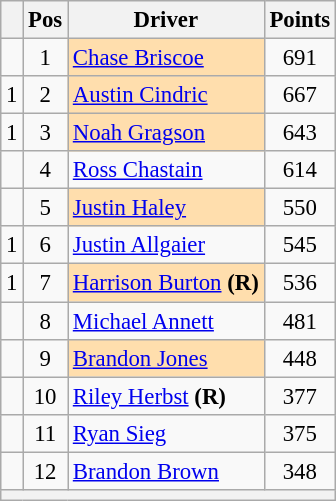<table class="wikitable" style="font-size: 95%;">
<tr>
<th></th>
<th>Pos</th>
<th>Driver</th>
<th>Points</th>
</tr>
<tr>
<td align="left"></td>
<td style="text-align:center;">1</td>
<td style="background:#FFDEAD;"><a href='#'>Chase Briscoe</a></td>
<td style="text-align:center;">691</td>
</tr>
<tr>
<td align="left"> 1</td>
<td style="text-align:center;">2</td>
<td style="background:#FFDEAD;"><a href='#'>Austin Cindric</a></td>
<td style="text-align:center;">667</td>
</tr>
<tr>
<td align="left"> 1</td>
<td style="text-align:center;">3</td>
<td style="background:#FFDEAD;"><a href='#'>Noah Gragson</a></td>
<td style="text-align:center;">643</td>
</tr>
<tr>
<td align="left"></td>
<td style="text-align:center;">4</td>
<td><a href='#'>Ross Chastain</a></td>
<td style="text-align:center;">614</td>
</tr>
<tr>
<td align="left"></td>
<td style="text-align:center;">5</td>
<td style="background:#FFDEAD;"><a href='#'>Justin Haley</a></td>
<td style="text-align:center;">550</td>
</tr>
<tr>
<td align="left"> 1</td>
<td style="text-align:center;">6</td>
<td><a href='#'>Justin Allgaier</a></td>
<td style="text-align:center;">545</td>
</tr>
<tr>
<td align="left"> 1</td>
<td style="text-align:center;">7</td>
<td style="background:#FFDEAD;"><a href='#'>Harrison Burton</a> <strong>(R)</strong></td>
<td style="text-align:center;">536</td>
</tr>
<tr>
<td align="left"></td>
<td style="text-align:center;">8</td>
<td><a href='#'>Michael Annett</a></td>
<td style="text-align:center;">481</td>
</tr>
<tr>
<td align="left"></td>
<td style="text-align:center;">9</td>
<td style="background:#FFDEAD;"><a href='#'>Brandon Jones</a></td>
<td style="text-align:center;">448</td>
</tr>
<tr>
<td align="left"></td>
<td style="text-align:center;">10</td>
<td><a href='#'>Riley Herbst</a> <strong>(R)</strong></td>
<td style="text-align:center;">377</td>
</tr>
<tr>
<td align="left"></td>
<td style="text-align:center;">11</td>
<td><a href='#'>Ryan Sieg</a></td>
<td style="text-align:center;">375</td>
</tr>
<tr>
<td align="left"></td>
<td style="text-align:center;">12</td>
<td><a href='#'>Brandon Brown</a></td>
<td style="text-align:center;">348</td>
</tr>
<tr class="sortbottom">
<th colspan="4"></th>
</tr>
</table>
